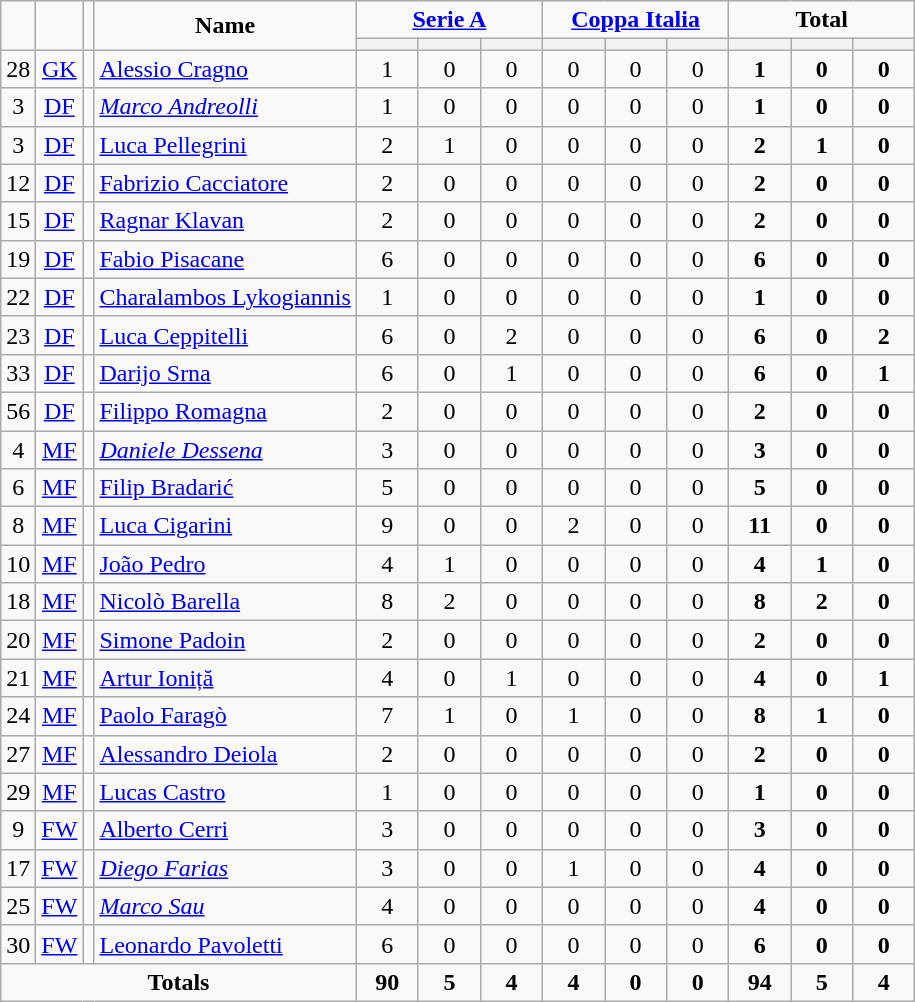<table class="wikitable" style="text-align:center;">
<tr>
<td rowspan="2" !width=15><strong></strong></td>
<td rowspan="2" !width=15><strong></strong></td>
<td rowspan="2" !width=15><strong></strong></td>
<td rowspan="2" !width=120><strong>Name</strong></td>
<td colspan="3"><strong><a href='#'>Serie A</a></strong></td>
<td colspan="3"><strong><a href='#'>Coppa Italia</a></strong></td>
<td colspan="3"><strong>Total</strong></td>
</tr>
<tr>
<th width=34; background:#fe9;"></th>
<th width=34; background:#fe9;"></th>
<th width=34; background:#ff8888;"></th>
<th width=34; background:#fe9;"></th>
<th width=34; background:#fe9;"></th>
<th width=34; background:#ff8888;"></th>
<th width=34; background:#fe9;"></th>
<th width=34; background:#fe9;"></th>
<th width=34; background:#ff8888;"></th>
</tr>
<tr>
<td>28</td>
<td><a href='#'>GK</a></td>
<td></td>
<td align=left><a href='#'>Alessio Cragno</a></td>
<td>1</td>
<td>0</td>
<td>0</td>
<td>0</td>
<td>0</td>
<td>0</td>
<td><strong>1</strong></td>
<td><strong>0</strong></td>
<td><strong>0</strong></td>
</tr>
<tr>
<td>3</td>
<td><a href='#'>DF</a></td>
<td></td>
<td align=left><em><a href='#'>Marco Andreolli</a></em></td>
<td>1</td>
<td>0</td>
<td>0</td>
<td>0</td>
<td>0</td>
<td>0</td>
<td><strong>1</strong></td>
<td><strong>0</strong></td>
<td><strong>0</strong></td>
</tr>
<tr>
<td>3</td>
<td><a href='#'>DF</a></td>
<td></td>
<td align=left><a href='#'>Luca Pellegrini</a></td>
<td>2</td>
<td>1</td>
<td>0</td>
<td>0</td>
<td>0</td>
<td>0</td>
<td><strong>2</strong></td>
<td><strong>1</strong></td>
<td><strong>0</strong></td>
</tr>
<tr>
<td>12</td>
<td><a href='#'>DF</a></td>
<td></td>
<td align=left><a href='#'>Fabrizio Cacciatore</a></td>
<td>2</td>
<td>0</td>
<td>0</td>
<td>0</td>
<td>0</td>
<td>0</td>
<td><strong>2</strong></td>
<td><strong>0</strong></td>
<td><strong>0</strong></td>
</tr>
<tr>
<td>15</td>
<td><a href='#'>DF</a></td>
<td></td>
<td align=left><a href='#'>Ragnar Klavan</a></td>
<td>2</td>
<td>0</td>
<td>0</td>
<td>0</td>
<td>0</td>
<td>0</td>
<td><strong>2</strong></td>
<td><strong>0</strong></td>
<td><strong>0</strong></td>
</tr>
<tr>
<td>19</td>
<td><a href='#'>DF</a></td>
<td></td>
<td align=left><a href='#'>Fabio Pisacane</a></td>
<td>6</td>
<td>0</td>
<td>0</td>
<td>0</td>
<td>0</td>
<td>0</td>
<td><strong>6</strong></td>
<td><strong>0</strong></td>
<td><strong>0</strong></td>
</tr>
<tr>
<td>22</td>
<td><a href='#'>DF</a></td>
<td></td>
<td align=left><a href='#'>Charalambos Lykogiannis</a></td>
<td>1</td>
<td>0</td>
<td>0</td>
<td>0</td>
<td>0</td>
<td>0</td>
<td><strong>1</strong></td>
<td><strong>0</strong></td>
<td><strong>0</strong></td>
</tr>
<tr>
<td>23</td>
<td><a href='#'>DF</a></td>
<td></td>
<td align=left><a href='#'>Luca Ceppitelli</a></td>
<td>6</td>
<td>0</td>
<td>2</td>
<td>0</td>
<td>0</td>
<td>0</td>
<td><strong>6</strong></td>
<td><strong>0</strong></td>
<td><strong>2</strong></td>
</tr>
<tr>
<td>33</td>
<td><a href='#'>DF</a></td>
<td></td>
<td align=left><a href='#'>Darijo Srna</a></td>
<td>6</td>
<td>0</td>
<td>1</td>
<td>0</td>
<td>0</td>
<td>0</td>
<td><strong>6</strong></td>
<td><strong>0</strong></td>
<td><strong>1</strong></td>
</tr>
<tr>
<td>56</td>
<td><a href='#'>DF</a></td>
<td></td>
<td align=left><a href='#'>Filippo Romagna</a></td>
<td>2</td>
<td>0</td>
<td>0</td>
<td>0</td>
<td>0</td>
<td>0</td>
<td><strong>2</strong></td>
<td><strong>0</strong></td>
<td><strong>0</strong></td>
</tr>
<tr>
<td>4</td>
<td><a href='#'>MF</a></td>
<td></td>
<td align=left><em><a href='#'>Daniele Dessena</a></em></td>
<td>3</td>
<td>0</td>
<td>0</td>
<td>0</td>
<td>0</td>
<td>0</td>
<td><strong>3</strong></td>
<td><strong>0</strong></td>
<td><strong>0</strong></td>
</tr>
<tr>
<td>6</td>
<td><a href='#'>MF</a></td>
<td></td>
<td align=left><a href='#'>Filip Bradarić</a></td>
<td>5</td>
<td>0</td>
<td>0</td>
<td>0</td>
<td>0</td>
<td>0</td>
<td><strong>5</strong></td>
<td><strong>0</strong></td>
<td><strong>0</strong></td>
</tr>
<tr>
<td>8</td>
<td><a href='#'>MF</a></td>
<td></td>
<td align=left><a href='#'>Luca Cigarini</a></td>
<td>9</td>
<td>0</td>
<td>0</td>
<td>2</td>
<td>0</td>
<td>0</td>
<td><strong>11</strong></td>
<td><strong>0</strong></td>
<td><strong>0</strong></td>
</tr>
<tr>
<td>10</td>
<td><a href='#'>MF</a></td>
<td></td>
<td align=left><a href='#'>João Pedro</a></td>
<td>4</td>
<td>1</td>
<td>0</td>
<td>0</td>
<td>0</td>
<td>0</td>
<td><strong>4</strong></td>
<td><strong>1</strong></td>
<td><strong>0</strong></td>
</tr>
<tr>
<td>18</td>
<td><a href='#'>MF</a></td>
<td></td>
<td align=left><a href='#'>Nicolò Barella</a></td>
<td>8</td>
<td>2</td>
<td>0</td>
<td>0</td>
<td>0</td>
<td>0</td>
<td><strong>8</strong></td>
<td><strong>2</strong></td>
<td><strong>0</strong></td>
</tr>
<tr>
<td>20</td>
<td><a href='#'>MF</a></td>
<td></td>
<td align=left><a href='#'>Simone Padoin</a></td>
<td>2</td>
<td>0</td>
<td>0</td>
<td>0</td>
<td>0</td>
<td>0</td>
<td><strong>2</strong></td>
<td><strong>0</strong></td>
<td><strong>0</strong></td>
</tr>
<tr>
<td>21</td>
<td><a href='#'>MF</a></td>
<td></td>
<td align=left><a href='#'>Artur Ioniță</a></td>
<td>4</td>
<td>0</td>
<td>1</td>
<td>0</td>
<td>0</td>
<td>0</td>
<td><strong>4</strong></td>
<td><strong>0</strong></td>
<td><strong>1</strong></td>
</tr>
<tr>
<td>24</td>
<td><a href='#'>MF</a></td>
<td></td>
<td align=left><a href='#'>Paolo Faragò</a></td>
<td>7</td>
<td>1</td>
<td>0</td>
<td>1</td>
<td>0</td>
<td>0</td>
<td><strong>8</strong></td>
<td><strong>1</strong></td>
<td><strong>0</strong></td>
</tr>
<tr>
<td>27</td>
<td><a href='#'>MF</a></td>
<td></td>
<td align=left><a href='#'>Alessandro Deiola</a></td>
<td>2</td>
<td>0</td>
<td>0</td>
<td>0</td>
<td>0</td>
<td>0</td>
<td><strong>2</strong></td>
<td><strong>0</strong></td>
<td><strong>0</strong></td>
</tr>
<tr>
<td>29</td>
<td><a href='#'>MF</a></td>
<td></td>
<td align=left><a href='#'>Lucas Castro</a></td>
<td>1</td>
<td>0</td>
<td>0</td>
<td>0</td>
<td>0</td>
<td>0</td>
<td><strong>1</strong></td>
<td><strong>0</strong></td>
<td><strong>0</strong></td>
</tr>
<tr>
<td>9</td>
<td><a href='#'>FW</a></td>
<td></td>
<td align=left><a href='#'>Alberto Cerri</a></td>
<td>3</td>
<td>0</td>
<td>0</td>
<td>0</td>
<td>0</td>
<td>0</td>
<td><strong>3</strong></td>
<td><strong>0</strong></td>
<td><strong>0</strong></td>
</tr>
<tr>
<td>17</td>
<td><a href='#'>FW</a></td>
<td></td>
<td align=left><em><a href='#'>Diego Farias</a></em></td>
<td>3</td>
<td>0</td>
<td>0</td>
<td>1</td>
<td>0</td>
<td>0</td>
<td><strong>4</strong></td>
<td><strong>0</strong></td>
<td><strong>0</strong></td>
</tr>
<tr>
<td>25</td>
<td><a href='#'>FW</a></td>
<td></td>
<td align=left><em><a href='#'>Marco Sau</a></em></td>
<td>4</td>
<td>0</td>
<td>0</td>
<td>0</td>
<td>0</td>
<td>0</td>
<td><strong>4</strong></td>
<td><strong>0</strong></td>
<td><strong>0</strong></td>
</tr>
<tr>
<td>30</td>
<td><a href='#'>FW</a></td>
<td></td>
<td align=left><a href='#'>Leonardo Pavoletti</a></td>
<td>6</td>
<td>0</td>
<td>0</td>
<td>0</td>
<td>0</td>
<td>0</td>
<td><strong>6</strong></td>
<td><strong>0</strong></td>
<td><strong>0</strong></td>
</tr>
<tr>
<td colspan=4><strong>Totals</strong></td>
<td><strong>90</strong></td>
<td><strong>5</strong></td>
<td><strong>4</strong></td>
<td><strong>4</strong></td>
<td><strong>0</strong></td>
<td><strong>0</strong></td>
<td><strong>94</strong></td>
<td><strong>5</strong></td>
<td><strong>4</strong></td>
</tr>
</table>
